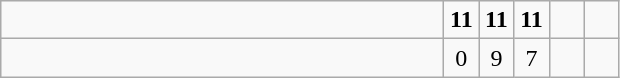<table class="wikitable">
<tr>
<td style="width:18em"></td>
<td align=center style="width:1em"><strong>11</strong></td>
<td align=center style="width:1em"><strong>11</strong></td>
<td align=center style="width:1em"><strong>11</strong></td>
<td align=center style="width:1em"></td>
<td align=center style="width:1em"></td>
</tr>
<tr>
<td style="width:18em"></td>
<td align=center style="width:1em">0</td>
<td align=center style="width:1em">9</td>
<td align=center style="width:1em">7</td>
<td align=center style="width:1em"></td>
<td align=center style="width:1em"></td>
</tr>
</table>
